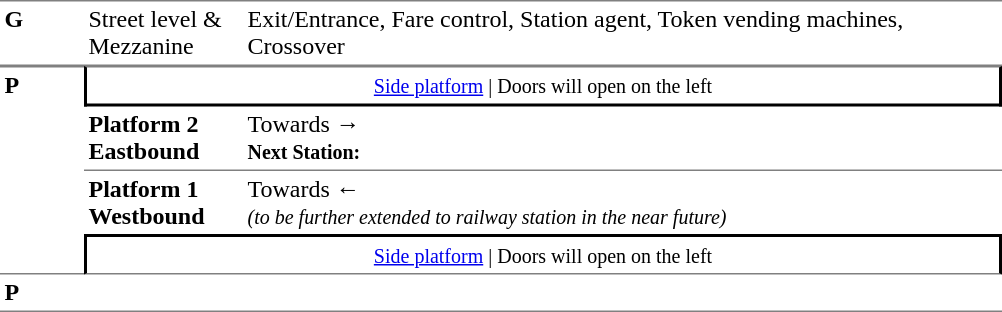<table table border=0 cellspacing=0 cellpadding=3>
<tr>
<td style="border-bottom:solid 1px gray;border-top:solid 1px gray;" width=50 valign=top><strong>G</strong></td>
<td style="border-top:solid 1px gray;border-bottom:solid 1px gray;" width=100 valign=top>Street level & Mezzanine</td>
<td style="border-top:solid 1px gray;border-bottom:solid 1px gray;" width=500 valign=top>Exit/Entrance, Fare control, Station agent, Token vending machines, Crossover</td>
</tr>
<tr>
<td style="border-top:solid 1px gray;border-bottom:solid 1px gray;" width=50 rowspan=4 valign=top><strong>P</strong></td>
<td style="border-top:solid 1px gray;border-right:solid 2px black;border-left:solid 2px black;border-bottom:solid 2px black;text-align:center;" colspan=2><small><a href='#'>Side platform</a> | Doors will open on the left </small></td>
</tr>
<tr>
<td style="border-bottom:solid 1px gray;" width=100><span><strong>Platform 2</strong><br><strong>Eastbound</strong></span></td>
<td style="border-bottom:solid 1px gray;" width=500>Towards → <br><small><strong>Next Station:</strong> </small></td>
</tr>
<tr>
<td><span><strong>Platform 1</strong><br><strong>Westbound</strong></span></td>
<td>Towards ← <br><small><em>(to be further extended to <strong></strong> railway station in the near future)</em></small></td>
</tr>
<tr>
<td style="border-top:solid 2px black;border-right:solid 2px black;border-left:solid 2px black;border-bottom:solid 1px gray;" colspan=2  align=center><small><a href='#'>Side platform</a> | Doors will open on the left </small></td>
</tr>
<tr>
<td style="border-bottom:solid 1px gray;" width=50 rowspan=2 valign=top><strong>P</strong></td>
<td style="border-bottom:solid 1px gray;" width=100></td>
<td style="border-bottom:solid 1px gray;" width=500></td>
</tr>
<tr>
</tr>
</table>
